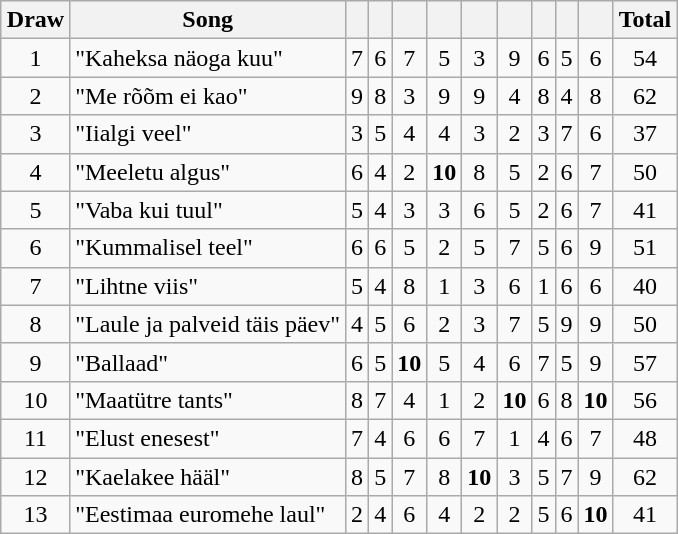<table class="wikitable" style="margin: 1em auto 1em auto; text-align:center;">
<tr>
<th>Draw</th>
<th>Song</th>
<th></th>
<th></th>
<th></th>
<th></th>
<th></th>
<th></th>
<th></th>
<th></th>
<th></th>
<th>Total</th>
</tr>
<tr --->
<td>1</td>
<td align="left">"Kaheksa näoga kuu"</td>
<td>7</td>
<td>6</td>
<td>7</td>
<td>5</td>
<td>3</td>
<td>9</td>
<td>6</td>
<td>5</td>
<td>6</td>
<td>54</td>
</tr>
<tr --->
<td>2</td>
<td align="left">"Me rõõm ei kao"</td>
<td>9</td>
<td>8</td>
<td>3</td>
<td>9</td>
<td>9</td>
<td>4</td>
<td>8</td>
<td>4</td>
<td>8</td>
<td>62</td>
</tr>
<tr --->
<td>3</td>
<td align="left">"Iialgi veel"</td>
<td>3</td>
<td>5</td>
<td>4</td>
<td>4</td>
<td>3</td>
<td>2</td>
<td>3</td>
<td>7</td>
<td>6</td>
<td>37</td>
</tr>
<tr --->
<td>4</td>
<td align="left">"Meeletu algus"</td>
<td>6</td>
<td>4</td>
<td>2</td>
<td><strong>10</strong></td>
<td>8</td>
<td>5</td>
<td>2</td>
<td>6</td>
<td>7</td>
<td>50</td>
</tr>
<tr --->
<td>5</td>
<td align="left">"Vaba kui tuul"</td>
<td>5</td>
<td>4</td>
<td>3</td>
<td>3</td>
<td>6</td>
<td>5</td>
<td>2</td>
<td>6</td>
<td>7</td>
<td>41</td>
</tr>
<tr --->
<td>6</td>
<td align="left">"Kummalisel teel"</td>
<td>6</td>
<td>6</td>
<td>5</td>
<td>2</td>
<td>5</td>
<td>7</td>
<td>5</td>
<td>6</td>
<td>9</td>
<td>51</td>
</tr>
<tr --->
<td>7</td>
<td align="left">"Lihtne viis"</td>
<td>5</td>
<td>4</td>
<td>8</td>
<td>1</td>
<td>3</td>
<td>6</td>
<td>1</td>
<td>6</td>
<td>6</td>
<td>40</td>
</tr>
<tr --->
<td>8</td>
<td align="left">"Laule ja palveid täis päev"</td>
<td>4</td>
<td>5</td>
<td>6</td>
<td>2</td>
<td>3</td>
<td>7</td>
<td>5</td>
<td>9</td>
<td>9</td>
<td>50</td>
</tr>
<tr --->
<td>9</td>
<td align="left">"Ballaad"</td>
<td>6</td>
<td>5</td>
<td><strong>10</strong></td>
<td>5</td>
<td>4</td>
<td>6</td>
<td>7</td>
<td>5</td>
<td>9</td>
<td>57</td>
</tr>
<tr --->
<td>10</td>
<td align="left">"Maatütre tants"</td>
<td>8</td>
<td>7</td>
<td>4</td>
<td>1</td>
<td>2</td>
<td><strong>10</strong></td>
<td>6</td>
<td>8</td>
<td><strong>10</strong></td>
<td>56</td>
</tr>
<tr --->
<td>11</td>
<td align="left">"Elust enesest"</td>
<td>7</td>
<td>4</td>
<td>6</td>
<td>6</td>
<td>7</td>
<td>1</td>
<td>4</td>
<td>6</td>
<td>7</td>
<td>48</td>
</tr>
<tr --->
<td>12</td>
<td align="left">"Kaelakee hääl"</td>
<td>8</td>
<td>5</td>
<td>7</td>
<td>8</td>
<td><strong>10</strong></td>
<td>3</td>
<td>5</td>
<td>7</td>
<td>9</td>
<td>62</td>
</tr>
<tr --->
<td>13</td>
<td align="left">"Eestimaa euromehe laul"</td>
<td>2</td>
<td>4</td>
<td>6</td>
<td>4</td>
<td>2</td>
<td>2</td>
<td>5</td>
<td>6</td>
<td><strong>10</strong></td>
<td>41</td>
</tr>
</table>
